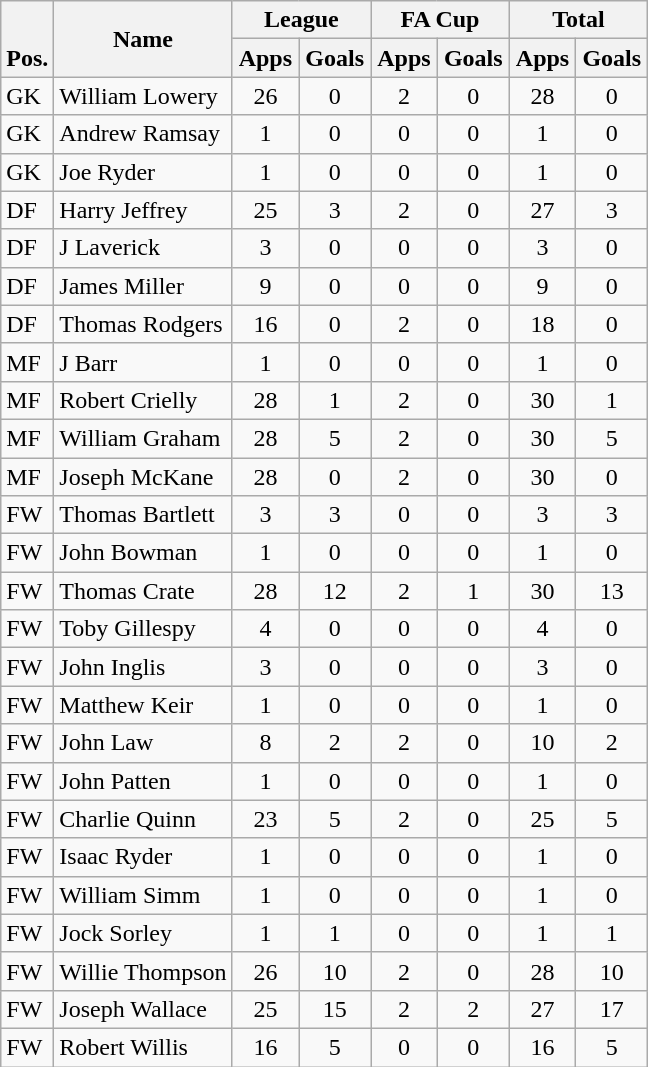<table class="wikitable" style="text-align:center">
<tr>
<th rowspan="2" valign="bottom">Pos.</th>
<th rowspan="2">Name</th>
<th colspan="2" width="85">League</th>
<th colspan="2" width="85">FA Cup</th>
<th colspan="2" width="85">Total</th>
</tr>
<tr>
<th>Apps</th>
<th>Goals</th>
<th>Apps</th>
<th>Goals</th>
<th>Apps</th>
<th>Goals</th>
</tr>
<tr>
<td align="left">GK</td>
<td align="left"> William Lowery</td>
<td>26</td>
<td>0</td>
<td>2</td>
<td>0</td>
<td>28</td>
<td>0</td>
</tr>
<tr>
<td align="left">GK</td>
<td align="left"> Andrew Ramsay</td>
<td>1</td>
<td>0</td>
<td>0</td>
<td>0</td>
<td>1</td>
<td>0</td>
</tr>
<tr>
<td align="left">GK</td>
<td align="left"> Joe Ryder</td>
<td>1</td>
<td>0</td>
<td>0</td>
<td>0</td>
<td>1</td>
<td>0</td>
</tr>
<tr>
<td align="left">DF</td>
<td align="left"> Harry Jeffrey</td>
<td>25</td>
<td>3</td>
<td>2</td>
<td>0</td>
<td>27</td>
<td>3</td>
</tr>
<tr>
<td align="left">DF</td>
<td align="left"> J Laverick</td>
<td>3</td>
<td>0</td>
<td>0</td>
<td>0</td>
<td>3</td>
<td>0</td>
</tr>
<tr>
<td align="left">DF</td>
<td align="left"> James Miller</td>
<td>9</td>
<td>0</td>
<td>0</td>
<td>0</td>
<td>9</td>
<td>0</td>
</tr>
<tr>
<td align="left">DF</td>
<td align="left"> Thomas Rodgers</td>
<td>16</td>
<td>0</td>
<td>2</td>
<td>0</td>
<td>18</td>
<td>0</td>
</tr>
<tr>
<td align="left">MF</td>
<td align="left"> J Barr</td>
<td>1</td>
<td>0</td>
<td>0</td>
<td>0</td>
<td>1</td>
<td>0</td>
</tr>
<tr>
<td align="left">MF</td>
<td align="left"> Robert Crielly</td>
<td>28</td>
<td>1</td>
<td>2</td>
<td>0</td>
<td>30</td>
<td>1</td>
</tr>
<tr>
<td align="left">MF</td>
<td align="left"> William Graham</td>
<td>28</td>
<td>5</td>
<td>2</td>
<td>0</td>
<td>30</td>
<td>5</td>
</tr>
<tr>
<td align="left">MF</td>
<td align="left"> Joseph McKane</td>
<td>28</td>
<td>0</td>
<td>2</td>
<td>0</td>
<td>30</td>
<td>0</td>
</tr>
<tr>
<td align="left">FW</td>
<td align="left"> Thomas Bartlett</td>
<td>3</td>
<td>3</td>
<td>0</td>
<td>0</td>
<td>3</td>
<td>3</td>
</tr>
<tr>
<td align="left">FW</td>
<td align="left"> John Bowman</td>
<td>1</td>
<td>0</td>
<td>0</td>
<td>0</td>
<td>1</td>
<td>0</td>
</tr>
<tr>
<td align="left">FW</td>
<td align="left"> Thomas Crate</td>
<td>28</td>
<td>12</td>
<td>2</td>
<td>1</td>
<td>30</td>
<td>13</td>
</tr>
<tr>
<td align="left">FW</td>
<td align="left"> Toby Gillespy</td>
<td>4</td>
<td>0</td>
<td>0</td>
<td>0</td>
<td>4</td>
<td>0</td>
</tr>
<tr>
<td align="left">FW</td>
<td align="left"> John Inglis</td>
<td>3</td>
<td>0</td>
<td>0</td>
<td>0</td>
<td>3</td>
<td>0</td>
</tr>
<tr>
<td align="left">FW</td>
<td align="left"> Matthew Keir</td>
<td>1</td>
<td>0</td>
<td>0</td>
<td>0</td>
<td>1</td>
<td>0</td>
</tr>
<tr>
<td align="left">FW</td>
<td align="left"> John Law</td>
<td>8</td>
<td>2</td>
<td>2</td>
<td>0</td>
<td>10</td>
<td>2</td>
</tr>
<tr>
<td align="left">FW</td>
<td align="left"> John Patten</td>
<td>1</td>
<td>0</td>
<td>0</td>
<td>0</td>
<td>1</td>
<td>0</td>
</tr>
<tr>
<td align="left">FW</td>
<td align="left"> Charlie Quinn</td>
<td>23</td>
<td>5</td>
<td>2</td>
<td>0</td>
<td>25</td>
<td>5</td>
</tr>
<tr>
<td align="left">FW</td>
<td align="left"> Isaac Ryder</td>
<td>1</td>
<td>0</td>
<td>0</td>
<td>0</td>
<td>1</td>
<td>0</td>
</tr>
<tr>
<td align="left">FW</td>
<td align="left"> William Simm</td>
<td>1</td>
<td>0</td>
<td>0</td>
<td>0</td>
<td>1</td>
<td>0</td>
</tr>
<tr>
<td align="left">FW</td>
<td align="left"> Jock Sorley</td>
<td>1</td>
<td>1</td>
<td>0</td>
<td>0</td>
<td>1</td>
<td>1</td>
</tr>
<tr>
<td align="left">FW</td>
<td align="left"> Willie Thompson</td>
<td>26</td>
<td>10</td>
<td>2</td>
<td>0</td>
<td>28</td>
<td>10</td>
</tr>
<tr>
<td align="left">FW</td>
<td align="left"> Joseph Wallace</td>
<td>25</td>
<td>15</td>
<td>2</td>
<td>2</td>
<td>27</td>
<td>17</td>
</tr>
<tr>
<td align="left">FW</td>
<td align="left"> Robert Willis</td>
<td>16</td>
<td>5</td>
<td>0</td>
<td>0</td>
<td>16</td>
<td>5</td>
</tr>
</table>
